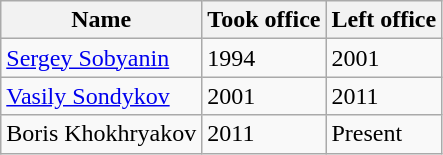<table class="wikitable">
<tr>
<th>Name</th>
<th>Took office</th>
<th>Left office</th>
</tr>
<tr>
<td><a href='#'>Sergey Sobyanin</a></td>
<td>1994</td>
<td>2001</td>
</tr>
<tr>
<td><a href='#'>Vasily Sondykov</a></td>
<td>2001</td>
<td>2011</td>
</tr>
<tr>
<td>Boris Khokhryakov</td>
<td>2011</td>
<td>Present</td>
</tr>
</table>
